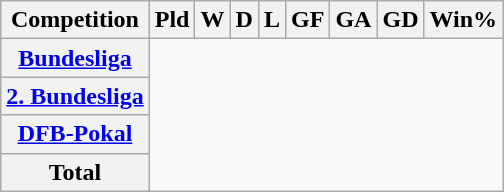<table class="wikitable unsortable plainrowheaders" style="text-align:center">
<tr>
<th scope="col">Competition</th>
<th scope="col">Pld</th>
<th scope="col">W</th>
<th scope="col">D</th>
<th scope="col">L</th>
<th scope="col">GF</th>
<th scope="col">GA</th>
<th scope="col">GD</th>
<th scope="col">Win%</th>
</tr>
<tr>
<th scope="row" align=left><a href='#'>Bundesliga</a><br></th>
</tr>
<tr>
<th scope="row" align=left><a href='#'>2. Bundesliga</a><br></th>
</tr>
<tr>
<th scope="row" align=left><a href='#'>DFB-Pokal</a><br></th>
</tr>
<tr>
<th>Total<br></th>
</tr>
</table>
